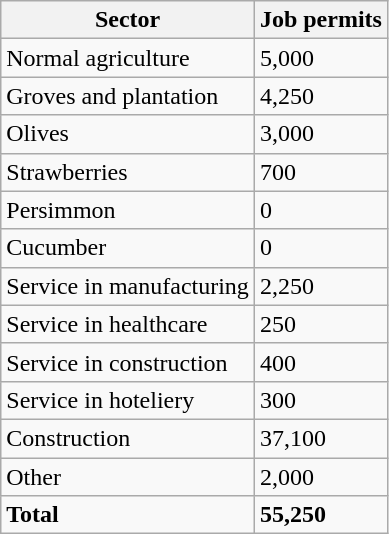<table class="wikitable">
<tr>
<th>Sector</th>
<th>Job permits</th>
</tr>
<tr>
<td>Normal agriculture</td>
<td>5,000</td>
</tr>
<tr>
<td>Groves and plantation</td>
<td>4,250</td>
</tr>
<tr>
<td>Olives</td>
<td>3,000</td>
</tr>
<tr>
<td>Strawberries</td>
<td>700</td>
</tr>
<tr>
<td>Persimmon</td>
<td>0</td>
</tr>
<tr>
<td>Cucumber</td>
<td>0</td>
</tr>
<tr>
<td>Service in manufacturing</td>
<td>2,250</td>
</tr>
<tr>
<td>Service in healthcare</td>
<td>250</td>
</tr>
<tr>
<td>Service in construction</td>
<td>400</td>
</tr>
<tr>
<td>Service in hoteliery</td>
<td>300</td>
</tr>
<tr>
<td>Construction</td>
<td>37,100</td>
</tr>
<tr>
<td>Other</td>
<td>2,000</td>
</tr>
<tr>
<td><strong>Total</strong></td>
<td><strong>55,250</strong></td>
</tr>
</table>
